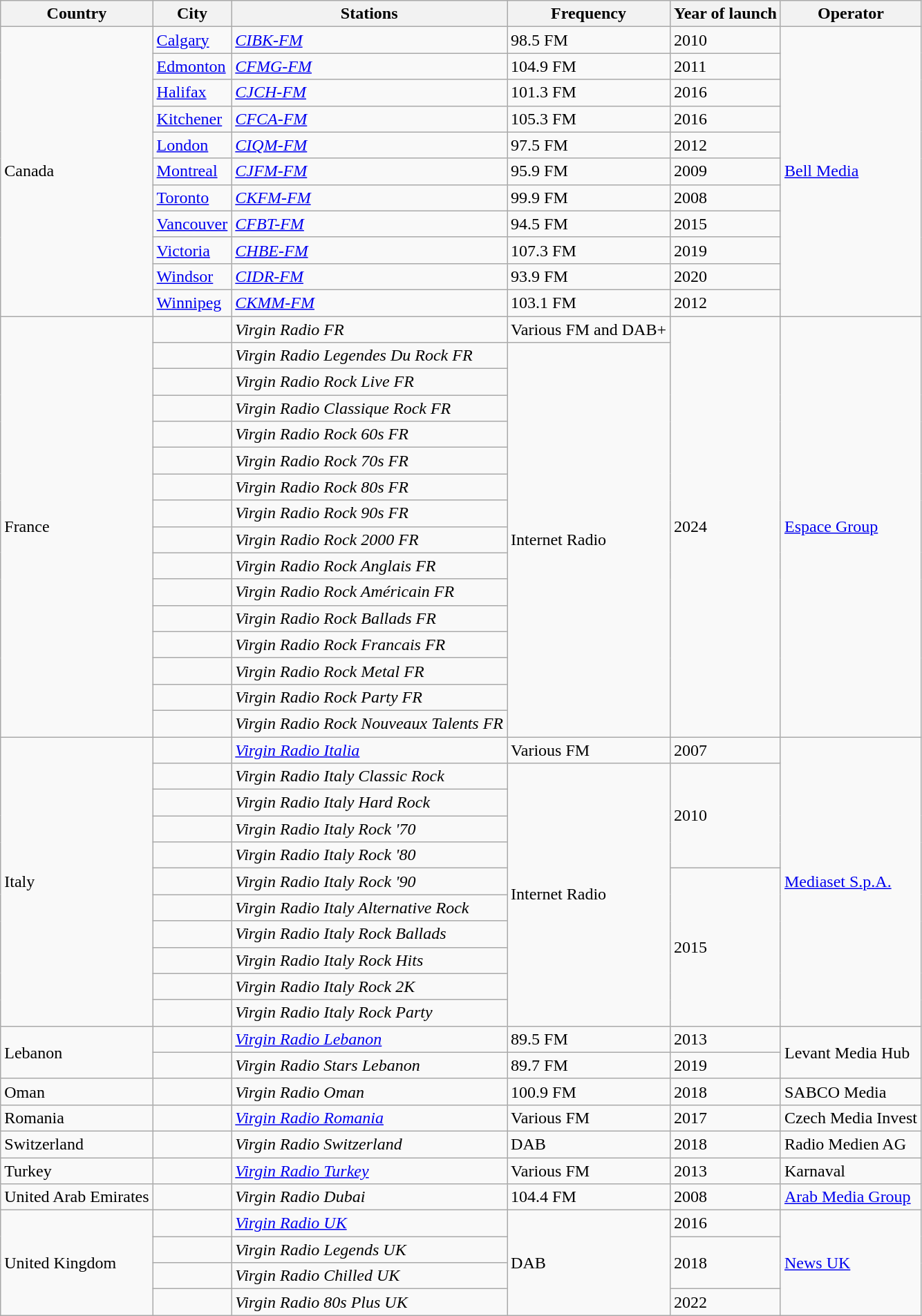<table class="wikitable">
<tr>
<th>Country</th>
<th>City</th>
<th>Stations</th>
<th>Frequency</th>
<th>Year of launch</th>
<th>Operator</th>
</tr>
<tr>
<td rowspan="11">Canada</td>
<td><a href='#'>Calgary</a></td>
<td><em><a href='#'>CIBK-FM</a></em></td>
<td>98.5 FM</td>
<td>2010</td>
<td rowspan="11"><a href='#'>Bell Media</a></td>
</tr>
<tr>
<td><a href='#'>Edmonton</a></td>
<td><em><a href='#'>CFMG-FM</a></em></td>
<td>104.9 FM</td>
<td>2011</td>
</tr>
<tr>
<td><a href='#'>Halifax</a></td>
<td><em><a href='#'>CJCH-FM</a></em></td>
<td>101.3 FM</td>
<td>2016</td>
</tr>
<tr>
<td><a href='#'>Kitchener</a></td>
<td><em><a href='#'>CFCA-FM</a></em></td>
<td>105.3 FM</td>
<td>2016</td>
</tr>
<tr>
<td><a href='#'>London</a></td>
<td><em><a href='#'>CIQM-FM</a></em></td>
<td>97.5 FM</td>
<td>2012</td>
</tr>
<tr>
<td><a href='#'>Montreal</a></td>
<td><em><a href='#'>CJFM-FM</a></em></td>
<td>95.9 FM</td>
<td>2009</td>
</tr>
<tr>
<td><a href='#'>Toronto</a></td>
<td><em><a href='#'>CKFM-FM</a></em></td>
<td>99.9 FM</td>
<td>2008</td>
</tr>
<tr>
<td><a href='#'>Vancouver</a></td>
<td><em><a href='#'>CFBT-FM</a></em></td>
<td>94.5 FM</td>
<td>2015</td>
</tr>
<tr>
<td><a href='#'>Victoria</a></td>
<td><em><a href='#'>CHBE-FM</a></em></td>
<td>107.3 FM</td>
<td>2019</td>
</tr>
<tr>
<td><a href='#'>Windsor</a></td>
<td><em><a href='#'>CIDR-FM</a></em></td>
<td>93.9 FM</td>
<td>2020</td>
</tr>
<tr>
<td><a href='#'>Winnipeg</a></td>
<td><em><a href='#'>CKMM-FM</a></em></td>
<td>103.1 FM</td>
<td>2012</td>
</tr>
<tr>
<td rowspan="16">France</td>
<td></td>
<td><em>Virgin Radio FR</em></td>
<td>Various FM and DAB+</td>
<td rowspan="16">2024</td>
<td rowspan="16"><a href='#'>Espace Group</a></td>
</tr>
<tr>
<td></td>
<td><em>Virgin Radio Legendes Du Rock FR</em></td>
<td rowspan="15">Internet Radio</td>
</tr>
<tr>
<td></td>
<td><em>Virgin Radio Rock Live FR</em></td>
</tr>
<tr>
<td></td>
<td><em>Virgin Radio Classique Rock FR</em></td>
</tr>
<tr>
<td></td>
<td><em>Virgin Radio Rock 60s FR</em></td>
</tr>
<tr>
<td></td>
<td><em>Virgin Radio Rock 70s FR</em></td>
</tr>
<tr>
<td></td>
<td><em>Virgin Radio Rock 80s FR</em></td>
</tr>
<tr>
<td></td>
<td><em>Virgin Radio Rock 90s FR</em></td>
</tr>
<tr>
<td></td>
<td><em>Virgin Radio Rock 2000 FR</em></td>
</tr>
<tr>
<td></td>
<td><em>Virgin Radio Rock Anglais FR</em></td>
</tr>
<tr>
<td></td>
<td><em>Virgin Radio Rock Américain FR</em></td>
</tr>
<tr>
<td></td>
<td><em>Virgin Radio Rock Ballads FR</em></td>
</tr>
<tr>
<td></td>
<td><em>Virgin Radio Rock Francais FR</em></td>
</tr>
<tr>
<td></td>
<td><em>Virgin Radio Rock Metal FR</em></td>
</tr>
<tr>
<td></td>
<td><em>Virgin Radio Rock Party FR</em></td>
</tr>
<tr>
<td></td>
<td><em>Virgin Radio Rock Nouveaux Talents FR</em></td>
</tr>
<tr>
<td rowspan="11">Italy</td>
<td></td>
<td><em><a href='#'>Virgin Radio Italia</a></em></td>
<td>Various FM</td>
<td>2007</td>
<td rowspan="11"><a href='#'>Mediaset S.p.A.</a></td>
</tr>
<tr>
<td></td>
<td><em>Virgin Radio Italy Classic Rock</em></td>
<td rowspan="10">Internet Radio</td>
<td rowspan="4">2010</td>
</tr>
<tr>
<td></td>
<td><em>Virgin Radio Italy Hard Rock</em></td>
</tr>
<tr>
<td></td>
<td><em>Virgin Radio Italy Rock '70</em></td>
</tr>
<tr>
<td></td>
<td><em>Virgin Radio Italy Rock '80</em></td>
</tr>
<tr>
<td></td>
<td><em>Virgin Radio Italy Rock '90</em></td>
<td rowspan="6">2015</td>
</tr>
<tr>
<td></td>
<td><em>Virgin Radio Italy Alternative Rock</em></td>
</tr>
<tr>
<td></td>
<td><em>Virgin Radio Italy Rock Ballads</em></td>
</tr>
<tr>
<td></td>
<td><em>Virgin Radio Italy Rock Hits</em></td>
</tr>
<tr>
<td></td>
<td><em>Virgin Radio Italy Rock 2K</em></td>
</tr>
<tr>
<td></td>
<td><em>Virgin Radio Italy Rock Party</em></td>
</tr>
<tr>
<td rowspan="2">Lebanon</td>
<td></td>
<td><em><a href='#'>Virgin Radio Lebanon</a></em></td>
<td>89.5 FM</td>
<td>2013</td>
<td rowspan="2">Levant Media Hub</td>
</tr>
<tr>
<td></td>
<td><em>Virgin Radio Stars Lebanon</em></td>
<td>89.7 FM</td>
<td>2019</td>
</tr>
<tr>
<td>Oman</td>
<td></td>
<td><em>Virgin Radio Oman</em></td>
<td>100.9 FM</td>
<td>2018</td>
<td>SABCO Media</td>
</tr>
<tr>
<td>Romania</td>
<td></td>
<td><em><a href='#'>Virgin Radio Romania</a></em></td>
<td>Various FM</td>
<td>2017</td>
<td>Czech Media Invest</td>
</tr>
<tr>
<td>Switzerland</td>
<td></td>
<td><em>Virgin Radio Switzerland</em></td>
<td>DAB</td>
<td>2018</td>
<td>Radio Medien AG</td>
</tr>
<tr>
<td>Turkey</td>
<td></td>
<td><em><a href='#'>Virgin Radio Turkey</a></em></td>
<td>Various FM</td>
<td>2013</td>
<td>Karnaval</td>
</tr>
<tr>
<td>United Arab Emirates</td>
<td></td>
<td><em>Virgin Radio Dubai</em></td>
<td>104.4 FM</td>
<td>2008</td>
<td><a href='#'>Arab Media Group</a></td>
</tr>
<tr>
<td rowspan="4">United Kingdom</td>
<td></td>
<td><em><a href='#'>Virgin Radio UK</a></em></td>
<td rowspan="4">DAB</td>
<td>2016</td>
<td rowspan="4"><a href='#'>News UK</a></td>
</tr>
<tr>
<td></td>
<td><em>Virgin Radio Legends UK</em></td>
<td rowspan="2">2018</td>
</tr>
<tr>
<td></td>
<td><em>Virgin Radio Chilled UK</em></td>
</tr>
<tr>
<td></td>
<td><em>Virgin Radio 80s Plus UK</em></td>
<td rowspan="1">2022</td>
</tr>
</table>
